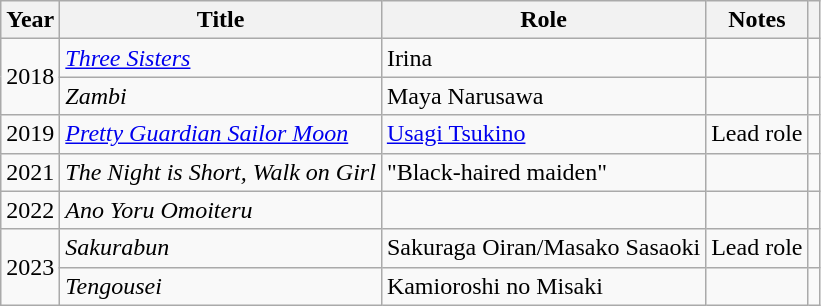<table class="wikitable plainrowheaders sortable">
<tr>
<th>Year</th>
<th>Title</th>
<th>Role</th>
<th class="unsortable">Notes</th>
<th class="unsortable"></th>
</tr>
<tr>
<td rowspan="2">2018</td>
<td><em><a href='#'>Three Sisters</a></em></td>
<td>Irina</td>
<td></td>
<td></td>
</tr>
<tr>
<td><em>Zambi</em></td>
<td>Maya Narusawa</td>
<td></td>
<td></td>
</tr>
<tr>
<td>2019</td>
<td><em><a href='#'>Pretty Guardian Sailor Moon</a></em></td>
<td><a href='#'>Usagi Tsukino</a></td>
<td>Lead role</td>
<td></td>
</tr>
<tr>
<td>2021</td>
<td><em>The Night is Short, Walk on Girl</em></td>
<td>"Black-haired maiden"</td>
<td></td>
<td></td>
</tr>
<tr>
<td>2022</td>
<td><em>Ano Yoru Omoiteru</em></td>
<td></td>
<td></td>
<td></td>
</tr>
<tr>
<td rowspan="2">2023</td>
<td><em>Sakurabun</em></td>
<td>Sakuraga Oiran/Masako Sasaoki</td>
<td>Lead role</td>
<td></td>
</tr>
<tr>
<td><em>Tengousei</em></td>
<td>Kamioroshi no Misaki</td>
<td></td>
<td></td>
</tr>
</table>
